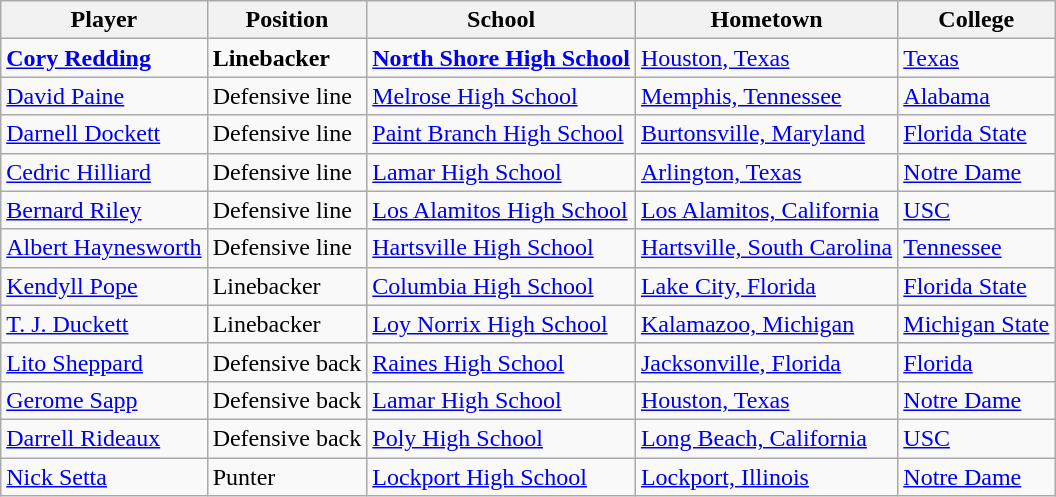<table class="wikitable">
<tr>
<th>Player</th>
<th>Position</th>
<th>School</th>
<th>Hometown</th>
<th>College</th>
</tr>
<tr>
<td><strong><a href='#'>Cory Redding</a></strong></td>
<td><strong>Linebacker</strong></td>
<td><strong><a href='#'>North Shore High School</a></strong></td>
<td><a href='#'>Houston, Texas</a></td>
<td><a href='#'>Texas</a></td>
</tr>
<tr>
<td><a href='#'>David Paine</a></td>
<td>Defensive line</td>
<td><a href='#'>Melrose High School</a></td>
<td><a href='#'>Memphis, Tennessee</a></td>
<td><a href='#'>Alabama</a></td>
</tr>
<tr>
<td><a href='#'>Darnell Dockett</a></td>
<td>Defensive line</td>
<td><a href='#'>Paint Branch High School</a></td>
<td><a href='#'>Burtonsville, Maryland</a></td>
<td><a href='#'>Florida State</a></td>
</tr>
<tr>
<td><a href='#'>Cedric Hilliard</a></td>
<td>Defensive line</td>
<td><a href='#'>Lamar High School</a></td>
<td><a href='#'>Arlington, Texas</a></td>
<td><a href='#'>Notre Dame</a></td>
</tr>
<tr>
<td><a href='#'>Bernard Riley</a></td>
<td>Defensive line</td>
<td><a href='#'>Los Alamitos High School</a></td>
<td><a href='#'>Los Alamitos, California</a></td>
<td><a href='#'>USC</a></td>
</tr>
<tr>
<td><a href='#'>Albert Haynesworth</a></td>
<td>Defensive line</td>
<td><a href='#'>Hartsville High School</a></td>
<td><a href='#'>Hartsville, South Carolina</a></td>
<td><a href='#'>Tennessee</a></td>
</tr>
<tr>
<td><a href='#'>Kendyll Pope</a></td>
<td>Linebacker</td>
<td><a href='#'>Columbia High School</a></td>
<td><a href='#'>Lake City, Florida</a></td>
<td><a href='#'>Florida State</a></td>
</tr>
<tr>
<td><a href='#'>T. J. Duckett</a></td>
<td>Linebacker</td>
<td><a href='#'>Loy Norrix High School</a></td>
<td><a href='#'>Kalamazoo, Michigan</a></td>
<td><a href='#'>Michigan State</a></td>
</tr>
<tr>
<td><a href='#'>Lito Sheppard</a></td>
<td>Defensive back</td>
<td><a href='#'>Raines High School</a></td>
<td><a href='#'>Jacksonville, Florida</a></td>
<td><a href='#'>Florida</a></td>
</tr>
<tr>
<td><a href='#'>Gerome Sapp</a></td>
<td>Defensive back</td>
<td><a href='#'>Lamar High School</a></td>
<td><a href='#'>Houston, Texas</a></td>
<td><a href='#'>Notre Dame</a></td>
</tr>
<tr>
<td><a href='#'>Darrell Rideaux</a></td>
<td>Defensive back</td>
<td><a href='#'>Poly High School</a></td>
<td><a href='#'>Long Beach, California</a></td>
<td><a href='#'>USC</a></td>
</tr>
<tr>
<td><a href='#'>Nick Setta</a></td>
<td>Punter</td>
<td><a href='#'>Lockport High School</a></td>
<td><a href='#'>Lockport, Illinois</a></td>
<td><a href='#'>Notre Dame</a></td>
</tr>
</table>
